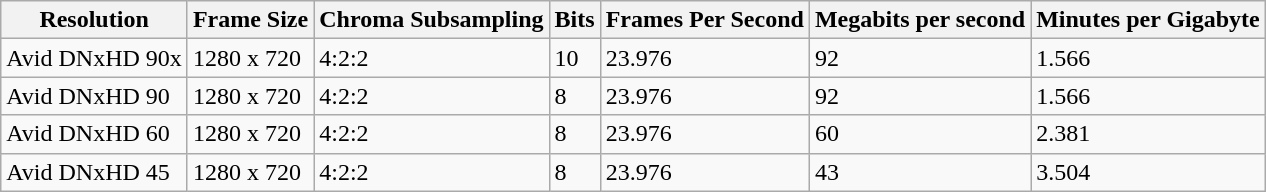<table class="wikitable">
<tr>
<th>Resolution</th>
<th>Frame Size</th>
<th>Chroma Subsampling</th>
<th>Bits</th>
<th>Frames Per Second</th>
<th>Megabits per second</th>
<th>Minutes per Gigabyte</th>
</tr>
<tr>
<td>Avid DNxHD 90x</td>
<td>1280 x 720</td>
<td>4:2:2</td>
<td>10</td>
<td>23.976</td>
<td>92</td>
<td>1.566</td>
</tr>
<tr>
<td>Avid DNxHD 90</td>
<td>1280 x 720</td>
<td>4:2:2</td>
<td>8</td>
<td>23.976</td>
<td>92</td>
<td>1.566</td>
</tr>
<tr>
<td>Avid DNxHD 60</td>
<td>1280 x 720</td>
<td>4:2:2</td>
<td>8</td>
<td>23.976</td>
<td>60</td>
<td>2.381</td>
</tr>
<tr>
<td>Avid DNxHD 45</td>
<td>1280 x 720</td>
<td>4:2:2</td>
<td>8</td>
<td>23.976</td>
<td>43</td>
<td>3.504</td>
</tr>
</table>
